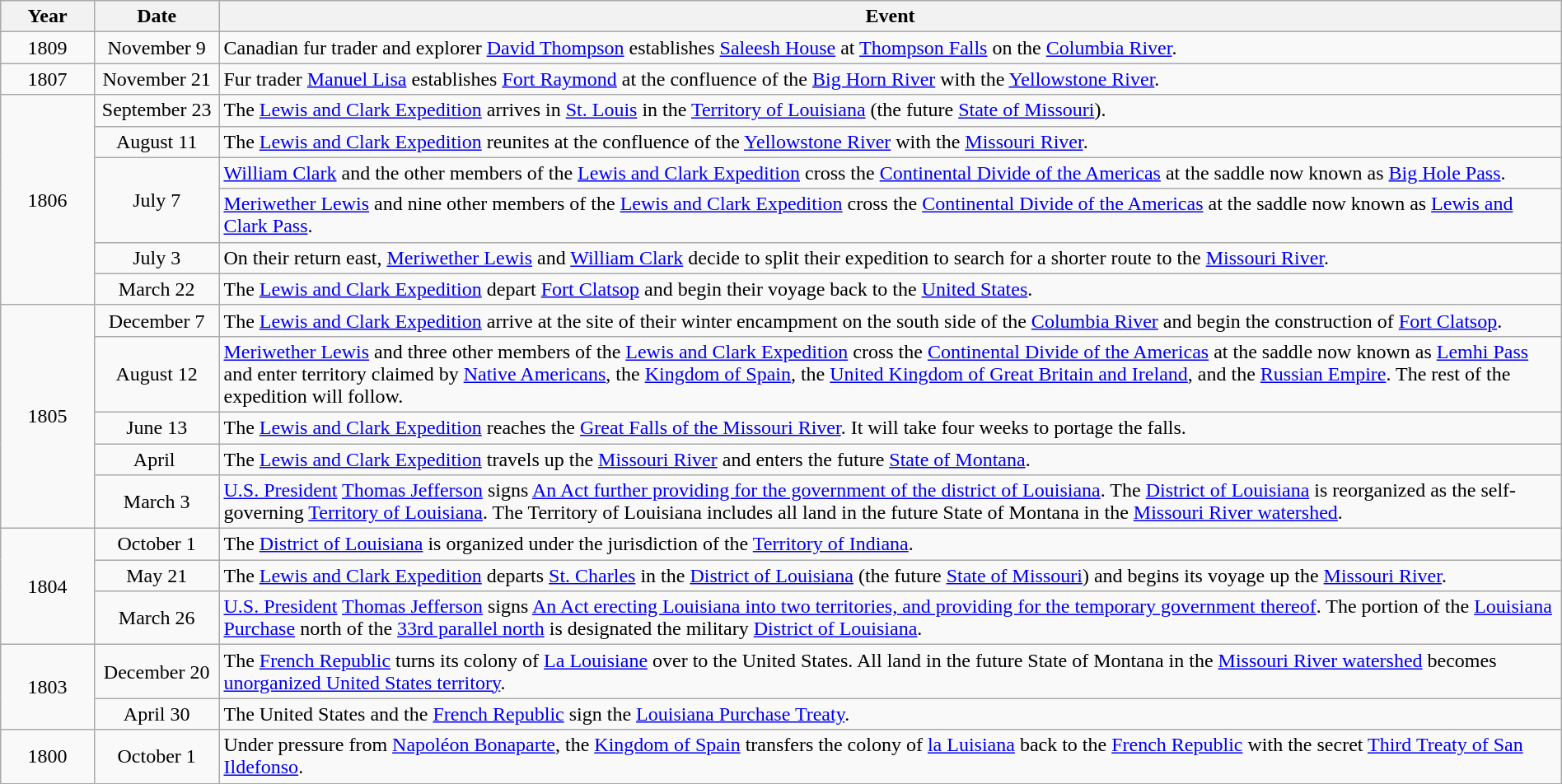<table class="wikitable" style="width:100%;">
<tr>
<th style="width:6%">Year</th>
<th style="width:8%">Date</th>
<th style="width:86%">Event</th>
</tr>
<tr>
<td align=center rowspan=1>1809</td>
<td align=center>November 9</td>
<td>Canadian fur trader and explorer <a href='#'>David Thompson</a> establishes <a href='#'>Saleesh House</a> at <a href='#'>Thompson Falls</a> on the <a href='#'>Columbia River</a>.</td>
</tr>
<tr>
<td align=center rowspan=1>1807</td>
<td align=center>November 21</td>
<td>Fur trader <a href='#'>Manuel Lisa</a> establishes <a href='#'>Fort Raymond</a> at the confluence of the <a href='#'>Big Horn River</a> with the <a href='#'>Yellowstone River</a>.</td>
</tr>
<tr>
<td align=center rowspan=6>1806</td>
<td align=center>September 23</td>
<td>The <a href='#'>Lewis and Clark Expedition</a> arrives in <a href='#'>St. Louis</a> in the <a href='#'>Territory of Louisiana</a> (the future <a href='#'>State of Missouri</a>).</td>
</tr>
<tr>
<td align=center>August 11</td>
<td>The <a href='#'>Lewis and Clark Expedition</a> reunites at the confluence of the <a href='#'>Yellowstone River</a> with the <a href='#'>Missouri River</a>.</td>
</tr>
<tr>
<td align=center rowspan=2>July 7</td>
<td><a href='#'>William Clark</a> and the other members of the <a href='#'>Lewis and Clark Expedition</a> cross the <a href='#'>Continental Divide of the Americas</a> at the saddle now known as <a href='#'>Big Hole Pass</a>.</td>
</tr>
<tr>
<td><a href='#'>Meriwether Lewis</a> and nine other members of the <a href='#'>Lewis and Clark Expedition</a> cross the <a href='#'>Continental Divide of the Americas</a> at the saddle now known as <a href='#'>Lewis and Clark Pass</a>.</td>
</tr>
<tr>
<td align=center>July 3</td>
<td>On their return east, <a href='#'>Meriwether Lewis</a> and <a href='#'>William Clark</a> decide to split their expedition to search for a shorter route to the <a href='#'>Missouri River</a>.</td>
</tr>
<tr>
<td align=center>March 22</td>
<td>The <a href='#'>Lewis and Clark Expedition</a> depart <a href='#'>Fort Clatsop</a> and begin their voyage back to the <a href='#'>United States</a>.</td>
</tr>
<tr>
<td align=center rowspan=5>1805</td>
<td align=center>December 7</td>
<td>The <a href='#'>Lewis and Clark Expedition</a> arrive at the site of their winter encampment on the south side of the <a href='#'>Columbia River</a> and begin the construction of <a href='#'>Fort Clatsop</a>.</td>
</tr>
<tr>
<td align=center>August 12</td>
<td><a href='#'>Meriwether Lewis</a> and three other members of the <a href='#'>Lewis and Clark Expedition</a> cross the <a href='#'>Continental Divide of the Americas</a> at the saddle now known as <a href='#'>Lemhi Pass</a> and enter territory claimed by <a href='#'>Native Americans</a>, the <a href='#'>Kingdom of Spain</a>, the <a href='#'>United Kingdom of Great Britain and Ireland</a>, and the <a href='#'>Russian Empire</a>. The rest of the expedition will follow.</td>
</tr>
<tr>
<td align=center>June 13</td>
<td>The <a href='#'>Lewis and Clark Expedition</a> reaches the <a href='#'>Great Falls of the Missouri River</a>.  It will take four weeks to portage the falls.</td>
</tr>
<tr>
<td align=center>April </td>
<td>The <a href='#'>Lewis and Clark Expedition</a> travels up the <a href='#'>Missouri River</a> and enters the future <a href='#'>State of Montana</a>.</td>
</tr>
<tr>
<td align=center>March 3</td>
<td><a href='#'>U.S. President</a> <a href='#'>Thomas Jefferson</a> signs <a href='#'>An Act further providing for the government of the district of Louisiana</a>.  The <a href='#'>District of Louisiana</a> is reorganized as the self-governing <a href='#'>Territory of Louisiana</a>. The Territory of Louisiana includes all land in the future State of Montana in the <a href='#'>Missouri River watershed</a>.</td>
</tr>
<tr>
<td align=center rowspan=3>1804</td>
<td align=center>October 1</td>
<td>The <a href='#'>District of Louisiana</a> is organized under the jurisdiction of the <a href='#'>Territory of Indiana</a>.</td>
</tr>
<tr>
<td align=center>May 21</td>
<td>The <a href='#'>Lewis and Clark Expedition</a> departs <a href='#'>St. Charles</a> in the <a href='#'>District of Louisiana</a> (the future <a href='#'>State of Missouri</a>) and begins its voyage up the <a href='#'>Missouri River</a>.</td>
</tr>
<tr>
<td align=center>March 26</td>
<td><a href='#'>U.S. President</a> <a href='#'>Thomas Jefferson</a> signs <a href='#'>An Act erecting Louisiana into two territories, and providing for the temporary government thereof</a>.  The portion of the <a href='#'>Louisiana Purchase</a> north of the <a href='#'>33rd parallel north</a> is designated the military <a href='#'>District of Louisiana</a>.</td>
</tr>
<tr>
<td align=center rowspan=2>1803</td>
<td align=center>December 20</td>
<td>The <a href='#'>French Republic</a> turns its colony of <a href='#'>La Louisiane</a> over to the United States.  All land in the future State of Montana in the <a href='#'>Missouri River watershed</a> becomes <a href='#'>unorganized United States territory</a>.</td>
</tr>
<tr>
<td align=center>April 30</td>
<td>The United States and the <a href='#'>French Republic</a> sign the <a href='#'>Louisiana Purchase Treaty</a>.</td>
</tr>
<tr>
<td align=center rowspan=1>1800</td>
<td align=center>October 1</td>
<td>Under pressure from <a href='#'>Napoléon Bonaparte</a>, the <a href='#'>Kingdom of Spain</a> transfers the colony of <a href='#'>la Luisiana</a> back to the <a href='#'>French Republic</a> with the secret <a href='#'>Third Treaty of San Ildefonso</a>.</td>
</tr>
</table>
